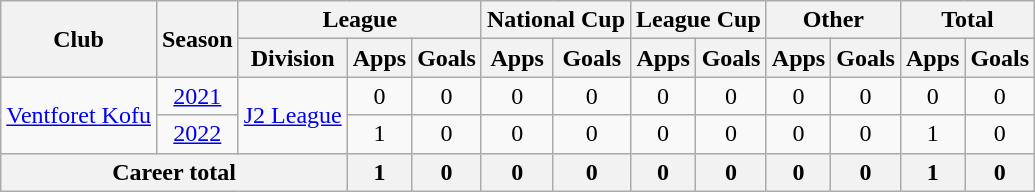<table class="wikitable" style="text-align: center">
<tr>
<th rowspan="2">Club</th>
<th rowspan="2">Season</th>
<th colspan="3">League</th>
<th colspan="2">National Cup</th>
<th colspan="2">League Cup</th>
<th colspan="2">Other</th>
<th colspan="2">Total</th>
</tr>
<tr>
<th>Division</th>
<th>Apps</th>
<th>Goals</th>
<th>Apps</th>
<th>Goals</th>
<th>Apps</th>
<th>Goals</th>
<th>Apps</th>
<th>Goals</th>
<th>Apps</th>
<th>Goals</th>
</tr>
<tr>
<td rowspan="2"><a href='#'>Ventforet Kofu</a></td>
<td><a href='#'>2021</a></td>
<td rowspan="2"><a href='#'>J2 League</a></td>
<td>0</td>
<td>0</td>
<td>0</td>
<td>0</td>
<td>0</td>
<td>0</td>
<td>0</td>
<td>0</td>
<td>0</td>
<td>0</td>
</tr>
<tr>
<td><a href='#'>2022</a></td>
<td>1</td>
<td>0</td>
<td>0</td>
<td>0</td>
<td>0</td>
<td>0</td>
<td>0</td>
<td>0</td>
<td>1</td>
<td>0</td>
</tr>
<tr>
<th colspan=3>Career total</th>
<th>1</th>
<th>0</th>
<th>0</th>
<th>0</th>
<th>0</th>
<th>0</th>
<th>0</th>
<th>0</th>
<th>1</th>
<th>0</th>
</tr>
</table>
